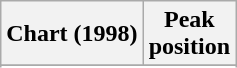<table class="wikitable sortable plainrowheaders" style="text-align:center">
<tr>
<th scope="col">Chart (1998)</th>
<th scope="col">Peak<br>position</th>
</tr>
<tr>
</tr>
<tr>
</tr>
</table>
